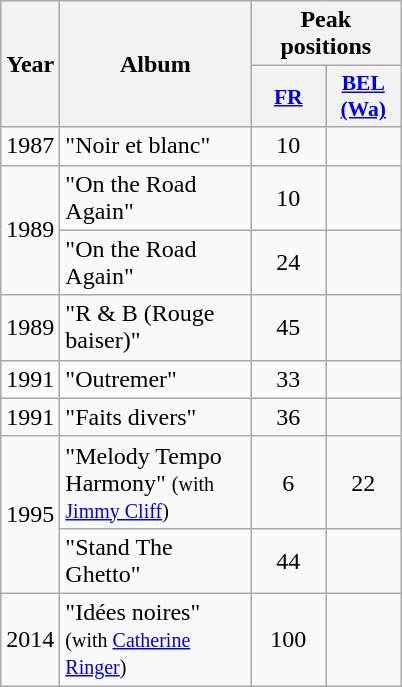<table class="wikitable">
<tr>
<th rowspan="2" style="text-align:center; width:10px;">Year</th>
<th rowspan="2" style="text-align:center; width:120px;">Album</th>
<th colspan="2" style="text-align:center; width:30px;">Peak positions</th>
</tr>
<tr>
<th scope="col" style="width:3em;font-size:90%;"><a href='#'>FR</a><br></th>
<th scope="col" style="width:3em;font-size:90%;"><a href='#'>BEL <br>(Wa)</a><br></th>
</tr>
<tr>
<td style="text-align:center;">1987</td>
<td>"Noir et blanc"</td>
<td style="text-align:center;">10</td>
<td style="text-align:center;"></td>
</tr>
<tr>
<td style="text-align:center;" rowspan="2">1989</td>
<td>"On the Road Again"</td>
<td style="text-align:center;">10</td>
<td style="text-align:center;"></td>
</tr>
<tr>
<td>"On the Road Again"</td>
<td style="text-align:center;">24</td>
<td style="text-align:center;"></td>
</tr>
<tr>
<td style="text-align:center;">1989</td>
<td>"R & B (Rouge baiser)"</td>
<td style="text-align:center;">45</td>
<td style="text-align:center;"></td>
</tr>
<tr>
<td style="text-align:center;">1991</td>
<td>"Outremer"</td>
<td style="text-align:center;">33</td>
<td style="text-align:center;"></td>
</tr>
<tr>
<td style="text-align:center;">1991</td>
<td>"Faits divers"</td>
<td style="text-align:center;">36</td>
<td style="text-align:center;"></td>
</tr>
<tr>
<td style="text-align:center;" rowspan="2">1995</td>
<td>"Melody Tempo Harmony" <small>(with <a href='#'>Jimmy Cliff</a>)</small></td>
<td style="text-align:center;">6</td>
<td style="text-align:center;">22</td>
</tr>
<tr>
<td>"Stand The Ghetto"</td>
<td style="text-align:center;">44</td>
<td style="text-align:center;"></td>
</tr>
<tr>
<td style="text-align:center;">2014</td>
<td>"Idées noires"<br><small>(with <a href='#'>Catherine Ringer</a>)</small></td>
<td style="text-align:center;">100</td>
<td style="text-align:center;"></td>
</tr>
</table>
